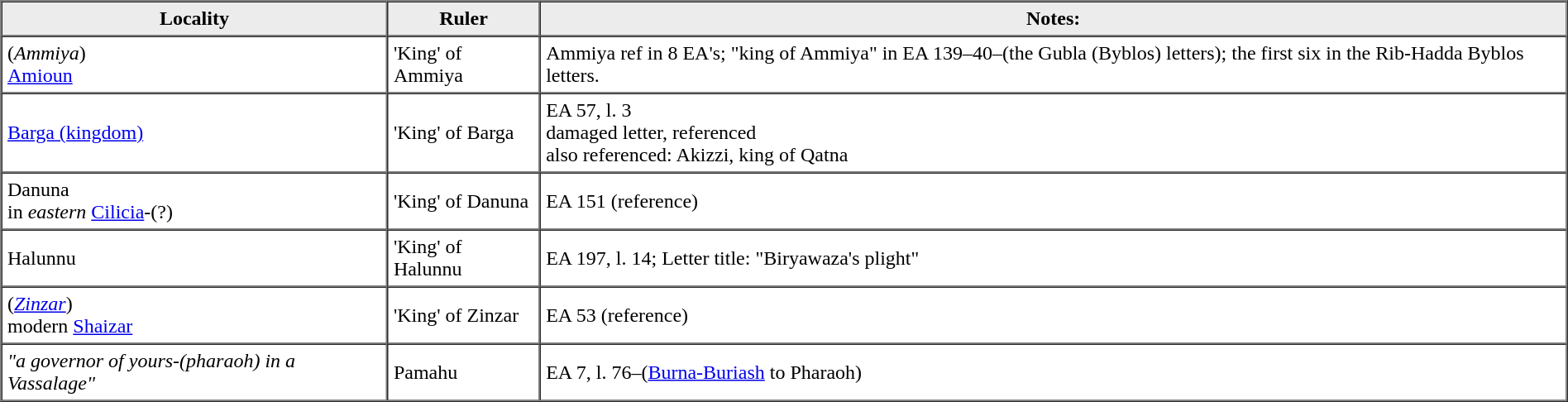<table cellspacing=0 cellpadding=4 border=1>
<tr bgcolor="#ececec" style="text-align:center;">
<th>Locality</th>
<th>Ruler</th>
<th>Notes:</th>
</tr>
<tr>
<td>(<em>Ammiya</em>)<br><a href='#'>Amioun</a></td>
<td>'King' of Ammiya</td>
<td>Ammiya ref in 8 EA's; "king of Ammiya" in EA 139–40–(the Gubla (Byblos) letters); the first six in the Rib-Hadda Byblos letters.</td>
</tr>
<tr>
<td><a href='#'>Barga (kingdom)</a></td>
<td>'King' of Barga</td>
<td>EA 57, l. 3 <br>damaged letter, referenced<br>also referenced: Akizzi, king of Qatna</td>
</tr>
<tr>
<td>Danuna<br>in <em>eastern</em> <a href='#'>Cilicia</a>-(?)</td>
<td>'King' of Danuna</td>
<td>EA 151 (reference)</td>
</tr>
<tr>
<td>Halunnu</td>
<td>'King' of Halunnu</td>
<td>EA 197, l. 14; Letter title: "Biryawaza's plight"</td>
</tr>
<tr>
<td>(<em><a href='#'>Zinzar</a></em>)<br>modern <a href='#'>Shaizar</a></td>
<td>'King' of Zinzar</td>
<td>EA 53 (reference)</td>
</tr>
<tr>
<td><em> "a governor of yours-(pharaoh) in a Vassalage" </em></td>
<td>Pamahu</td>
<td>EA 7, l. 76–(<a href='#'>Burna-Buriash</a> to Pharaoh)</td>
</tr>
</table>
